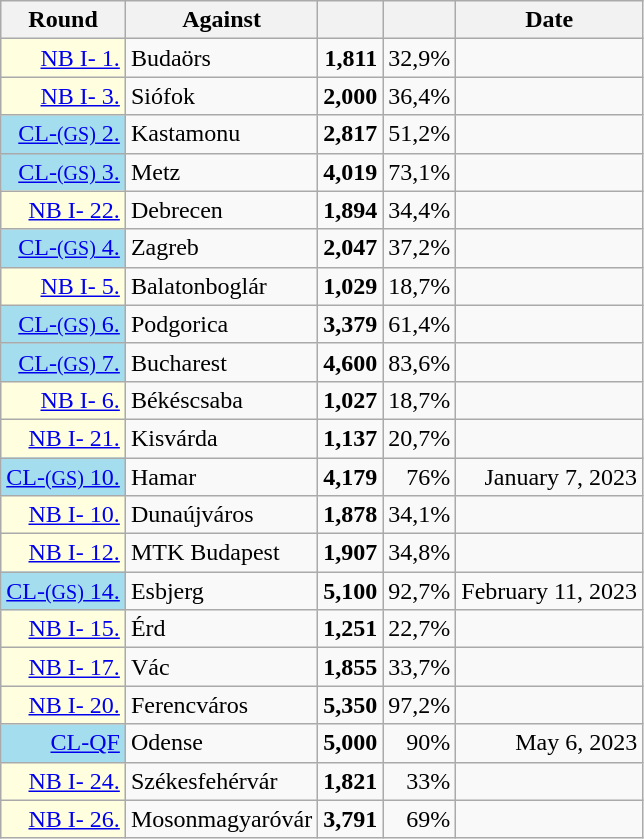<table class="wikitable sortable" style="text-align:right">
<tr>
<th>Round</th>
<th>Against</th>
<th></th>
<th></th>
<th>Date</th>
</tr>
<tr>
<td bgcolor=ffffe0><a href='#'>NB I- 1.</a></td>
<td align="left">Budaörs</td>
<td><strong>1,811</strong></td>
<td> 32,9%</td>
<td></td>
</tr>
<tr>
<td bgcolor=ffffe0><a href='#'>NB I- 3.</a></td>
<td align="left">Siófok</td>
<td><strong>2,000</strong></td>
<td> 36,4%</td>
<td></td>
</tr>
<tr>
<td bgcolor=a4dded><a href='#'>CL-<small>(GS)</small> 2.</a></td>
<td align="left">Kastamonu </td>
<td><strong>2,817</strong></td>
<td> 51,2%</td>
<td></td>
</tr>
<tr>
<td bgcolor=a4dded><a href='#'>CL-<small>(GS)</small> 3.</a></td>
<td align="left">Metz </td>
<td><strong>4,019</strong></td>
<td> 73,1%</td>
<td></td>
</tr>
<tr>
<td bgcolor=ffffe0><a href='#'>NB I- 22.</a></td>
<td align="left">Debrecen</td>
<td><strong>1,894</strong></td>
<td> 34,4%</td>
<td></td>
</tr>
<tr>
<td bgcolor=a4dded><a href='#'>CL-<small>(GS)</small> 4.</a></td>
<td align="left">Zagreb </td>
<td><strong>2,047</strong></td>
<td> 37,2%</td>
<td></td>
</tr>
<tr>
<td bgcolor=ffffe0><a href='#'>NB I- 5.</a></td>
<td align="left">Balatonboglár</td>
<td><strong>1,029</strong></td>
<td> 18,7%</td>
<td></td>
</tr>
<tr>
<td bgcolor=a4dded><a href='#'>CL-<small>(GS)</small> 6.</a></td>
<td align="left">Podgorica </td>
<td><strong>3,379</strong></td>
<td> 61,4%</td>
<td></td>
</tr>
<tr>
<td bgcolor=a4dded><a href='#'>CL-<small>(GS)</small> 7.</a></td>
<td align="left">Bucharest </td>
<td><strong>4,600</strong></td>
<td> 83,6%</td>
<td></td>
</tr>
<tr>
<td bgcolor=ffffe0><a href='#'>NB I- 6.</a></td>
<td align="left">Békéscsaba</td>
<td><strong>1,027</strong></td>
<td> 18,7%</td>
<td></td>
</tr>
<tr>
<td bgcolor=ffffe0><a href='#'>NB I- 21.</a></td>
<td align="left">Kisvárda</td>
<td><strong>1,137</strong></td>
<td> 20,7%</td>
<td></td>
</tr>
<tr>
<td bgcolor=a4dded><a href='#'>CL-<small>(GS)</small> 10.</a></td>
<td align="left">Hamar </td>
<td><strong>4,179</strong></td>
<td> 76%</td>
<td>January 7, 2023</td>
</tr>
<tr>
<td bgcolor=ffffe0><a href='#'>NB I- 10.</a></td>
<td align="left">Dunaújváros</td>
<td><strong>1,878</strong></td>
<td> 34,1%</td>
<td></td>
</tr>
<tr>
<td bgcolor=ffffe0><a href='#'>NB I- 12.</a></td>
<td align="left">MTK Budapest</td>
<td><strong>1,907</strong></td>
<td> 34,8%</td>
<td></td>
</tr>
<tr>
<td bgcolor=a4dded><a href='#'>CL-<small>(GS)</small> 14.</a></td>
<td align="left">Esbjerg </td>
<td><strong>5,100</strong></td>
<td> 92,7%</td>
<td>February 11, 2023</td>
</tr>
<tr>
<td bgcolor=ffffe0><a href='#'>NB I- 15.</a></td>
<td align="left">Érd</td>
<td><strong>1,251</strong></td>
<td> 22,7%</td>
<td></td>
</tr>
<tr>
<td bgcolor=ffffe0><a href='#'>NB I- 17.</a></td>
<td align="left">Vác</td>
<td><strong>1,855</strong></td>
<td> 33,7%</td>
<td></td>
</tr>
<tr>
<td bgcolor=ffffe0><a href='#'>NB I- 20.</a></td>
<td align="left">Ferencváros</td>
<td><strong>5,350</strong></td>
<td> 97,2%</td>
<td></td>
</tr>
<tr>
<td bgcolor=a4dded><a href='#'>CL-QF</a></td>
<td align="left">Odense </td>
<td><strong>5,000</strong></td>
<td> 90%</td>
<td>May 6, 2023</td>
</tr>
<tr>
<td bgcolor=ffffe0><a href='#'>NB I- 24.</a></td>
<td align="left">Székesfehérvár</td>
<td><strong>1,821</strong></td>
<td> 33%</td>
<td></td>
</tr>
<tr>
<td bgcolor=ffffe0><a href='#'>NB I- 26.</a></td>
<td align="left">Mosonmagyaróvár</td>
<td><strong>3,791</strong></td>
<td> 69%</td>
<td></td>
</tr>
</table>
